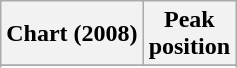<table class="wikitable sortable plainrowheaders">
<tr>
<th scope="col">Chart (2008)</th>
<th scope="col">Peak<br>position</th>
</tr>
<tr>
</tr>
<tr>
</tr>
</table>
